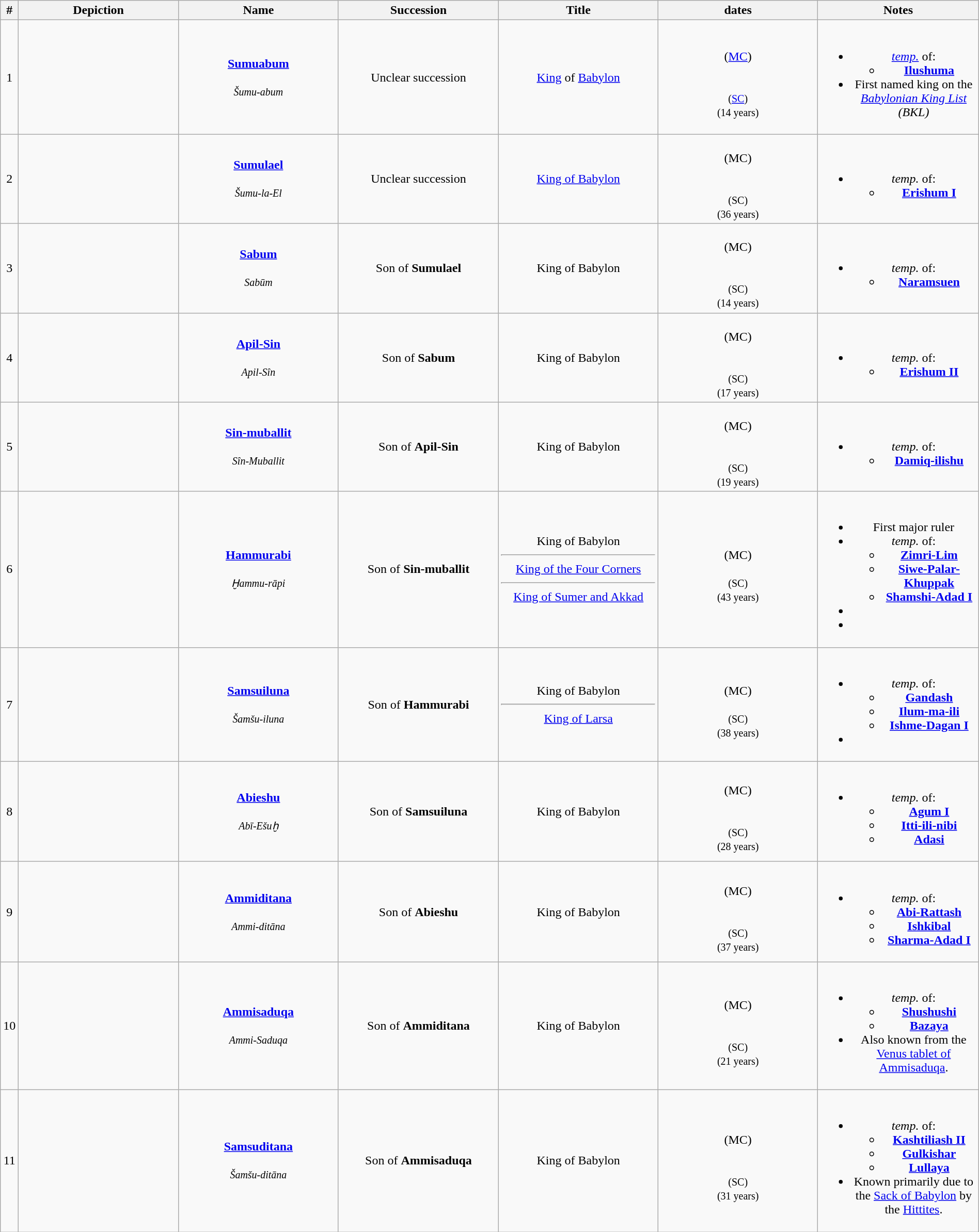<table class="wikitable"border="1"style="width:100%;text-align:center">
<tr>
<th width="1%">#</th>
<th width="16.5%">Depiction</th>
<th width="16.5%">Name</th>
<th width="16.5%">Succession</th>
<th width="16.5%">Title</th>
<th width="16.5%"> dates</th>
<th width="16.5%">Notes</th>
</tr>
<tr>
<td>1</td>
<td></td>
<td><strong><a href='#'>Sumuabum</a></strong><br><br><small><em>Šumu-abum</em></small></td>
<td>Unclear succession</td>
<td><a href='#'>King</a> of <a href='#'>Babylon</a></td>
<td><br>(<a href='#'>MC</a>)<br><br><small><br>(<a href='#'>SC</a>)<br>(14 years)</small></td>
<td><br><ul><li><em><a href='#'>temp.</a></em> of:<ul><li><strong><a href='#'>Ilushuma</a></strong></li></ul></li><li>First named king on the <em><a href='#'>Babylonian King List</a> (BKL)</em></li></ul></td>
</tr>
<tr>
<td>2</td>
<td></td>
<td><strong><a href='#'>Sumulael</a></strong><br><br><small><em>Šumu-la-El</em></small></td>
<td>Unclear succession</td>
<td><a href='#'>King of Babylon</a></td>
<td><br>(MC)<br><br><small><br>(SC)<br>(36 years)</small></td>
<td><br><ul><li><em>temp.</em> of:<ul><li><strong><a href='#'>Erishum I</a></strong></li></ul></li></ul></td>
</tr>
<tr>
<td>3</td>
<td></td>
<td><strong><a href='#'>Sabum</a></strong><br><br><small><em>Sabūm</em></small></td>
<td>Son of <strong>Sumulael</strong></td>
<td>King of Babylon</td>
<td><br>(MC)<br><br><small><br>(SC)<br>(14 years)</small></td>
<td><br><ul><li><em>temp.</em> of:<ul><li><strong><a href='#'>Naramsuen</a></strong></li></ul></li></ul></td>
</tr>
<tr>
<td>4</td>
<td></td>
<td><strong><a href='#'>Apil-Sin</a></strong><br><br><small><em>Apil-Sîn</em></small></td>
<td>Son of <strong>Sabum</strong></td>
<td>King of Babylon</td>
<td><br>(MC)<br><br><small><br>(SC)<br>(17 years)</small></td>
<td><br><ul><li><em>temp.</em> of:<ul><li><strong><a href='#'>Erishum II</a></strong></li></ul></li></ul></td>
</tr>
<tr>
<td>5</td>
<td></td>
<td><strong><a href='#'>Sin-muballit</a></strong><br><br><small><em>Sîn-Muballit</em></small></td>
<td>Son of <strong>Apil-Sin</strong></td>
<td>King of Babylon</td>
<td><br>(MC)<br><br><small><br>(SC)<br>(19 years)</small></td>
<td><br><ul><li><em>temp.</em> of:<ul><li><strong><a href='#'>Damiq-ilishu</a></strong></li></ul></li></ul></td>
</tr>
<tr>
<td>6</td>
<td></td>
<td><strong><a href='#'>Hammurabi</a></strong><br><br><small><em>Ḫammu-rāpi</em></small></td>
<td>Son of <strong>Sin-muballit</strong></td>
<td>King of Babylon<hr><a href='#'>King of the Four Corners</a><hr><a href='#'>King of Sumer and Akkad</a></td>
<td><br>(MC)<br><small><br>(SC)<br>(43 years)</small></td>
<td><br><ul><li>First major ruler</li><li><em>temp.</em> of:<ul><li><strong><a href='#'>Zimri-Lim</a></strong></li><li><strong><a href='#'>Siwe-Palar-Khuppak</a></strong></li><li><strong><a href='#'>Shamshi-Adad I</a></strong></li></ul></li><li></li><li></li></ul></td>
</tr>
<tr>
<td>7</td>
<td></td>
<td><strong><a href='#'>Samsuiluna</a></strong><br><br><small><em>Šamšu-iluna</em></small></td>
<td>Son of <strong>Hammurabi</strong></td>
<td>King of Babylon<hr><a href='#'>King of Larsa</a></td>
<td><br>(MC)<br><small><br>(SC)<br>(38 years)</small></td>
<td><br><ul><li><em>temp.</em> of:<ul><li><strong><a href='#'>Gandash</a></strong></li><li><strong><a href='#'>Ilum-ma-ili</a></strong></li><li><strong><a href='#'>Ishme-Dagan I</a></strong></li></ul></li><li></li></ul></td>
</tr>
<tr>
<td>8</td>
<td></td>
<td><strong><a href='#'>Abieshu</a></strong><br><br><small><em>Abī-Ešuḫ</em></small></td>
<td>Son of <strong>Samsuiluna</strong></td>
<td>King of Babylon</td>
<td><br>(MC)<br><br><small><br>(SC)<br>(28 years)</small></td>
<td><br><ul><li><em>temp.</em> of:<ul><li><strong><a href='#'>Agum I</a></strong></li><li><strong><a href='#'>Itti-ili-nibi</a></strong></li><li><strong><a href='#'>Adasi</a></strong></li></ul></li></ul></td>
</tr>
<tr>
<td>9</td>
<td></td>
<td><strong><a href='#'>Ammiditana</a></strong><br><br><small><em>Ammi-ditāna</em></small></td>
<td>Son of <strong>Abieshu</strong></td>
<td>King of Babylon</td>
<td><br>(MC)<br><br><small><br>(SC)<br>(37 years)</small></td>
<td><br><ul><li><em>temp.</em> of:<ul><li><strong><a href='#'>Abi-Rattash</a></strong></li><li><strong><a href='#'>Ishkibal</a></strong></li><li><strong><a href='#'>Sharma-Adad I</a></strong></li></ul></li></ul></td>
</tr>
<tr>
<td>10</td>
<td></td>
<td><strong><a href='#'>Ammisaduqa</a></strong><br><br><small><em>Ammi-Saduqa</em></small></td>
<td>Son of <strong>Ammiditana</strong></td>
<td>King of Babylon</td>
<td><br>(MC)<br><br><small><br>(SC)<br>(21 years)</small></td>
<td><br><ul><li><em>temp.</em> of:<ul><li><strong><a href='#'>Shushushi</a></strong></li><li><strong><a href='#'>Bazaya</a></strong></li></ul></li><li>Also known from the <a href='#'>Venus tablet of Ammisaduqa</a>.</li></ul></td>
</tr>
<tr>
<td>11</td>
<td></td>
<td><strong><a href='#'>Samsuditana</a></strong><br><br><small><em>Šamšu-ditāna</em></small></td>
<td>Son of <strong>Ammisaduqa</strong></td>
<td>King of Babylon</td>
<td><br>(MC)<br><br><small><br>(SC)<br>(31 years)</small></td>
<td><br><ul><li><em>temp.</em> of:<ul><li><strong><a href='#'>Kashtiliash II</a></strong></li><li><strong><a href='#'>Gulkishar</a></strong></li><li><strong><a href='#'>Lullaya</a></strong></li></ul></li><li>Known primarily due to the <a href='#'>Sack of Babylon</a> by the <a href='#'>Hittites</a>.</li></ul></td>
</tr>
</table>
